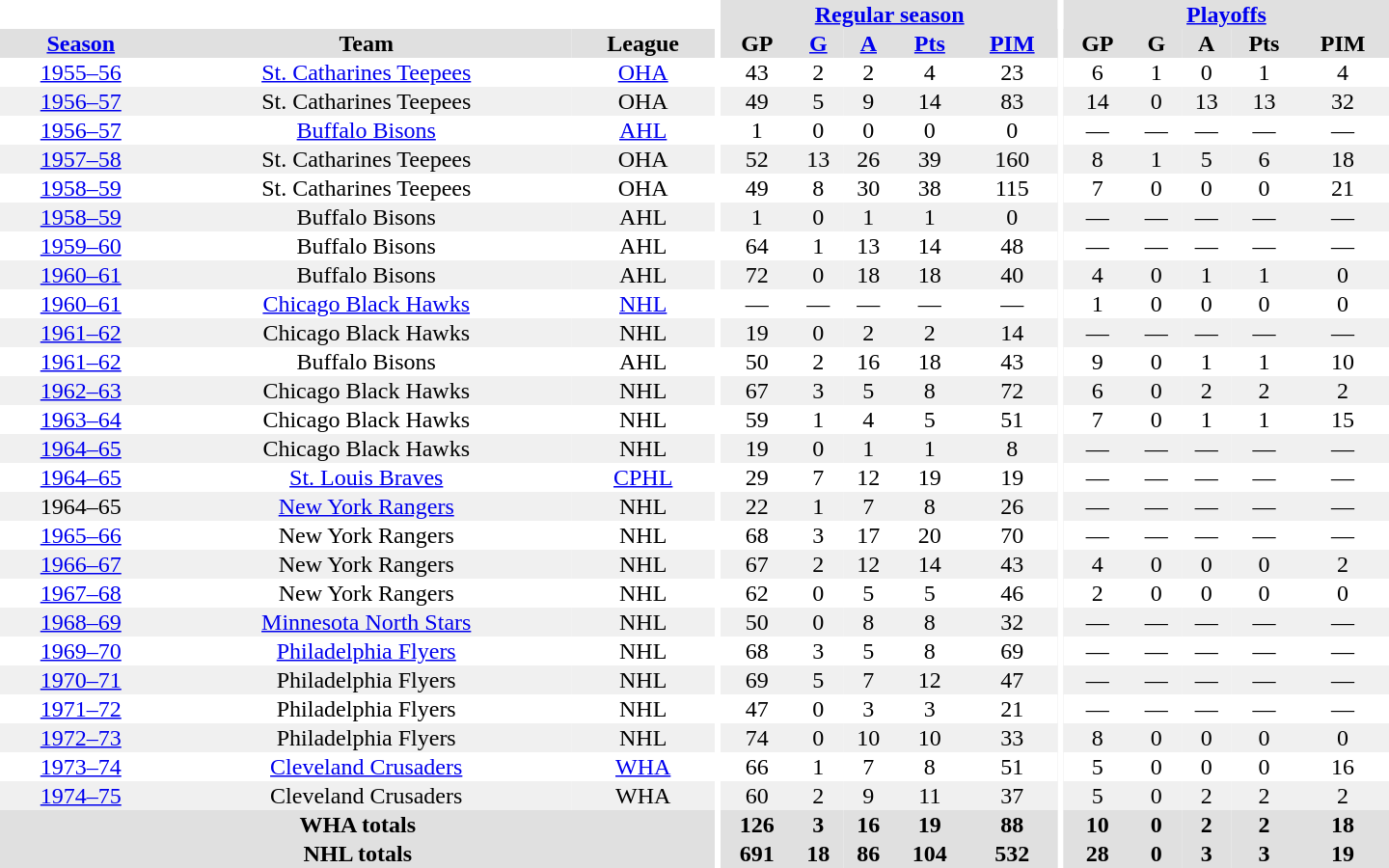<table border="0" cellpadding="1" cellspacing="0" style="text-align:center; width:60em">
<tr bgcolor="#e0e0e0">
<th colspan="3" bgcolor="#ffffff"></th>
<th rowspan="100" bgcolor="#ffffff"></th>
<th colspan="5"><a href='#'>Regular season</a></th>
<th rowspan="100" bgcolor="#ffffff"></th>
<th colspan="5"><a href='#'>Playoffs</a></th>
</tr>
<tr bgcolor="#e0e0e0">
<th><a href='#'>Season</a></th>
<th>Team</th>
<th>League</th>
<th>GP</th>
<th><a href='#'>G</a></th>
<th><a href='#'>A</a></th>
<th><a href='#'>Pts</a></th>
<th><a href='#'>PIM</a></th>
<th>GP</th>
<th>G</th>
<th>A</th>
<th>Pts</th>
<th>PIM</th>
</tr>
<tr>
<td><a href='#'>1955–56</a></td>
<td><a href='#'>St. Catharines Teepees</a></td>
<td><a href='#'>OHA</a></td>
<td>43</td>
<td>2</td>
<td>2</td>
<td>4</td>
<td>23</td>
<td>6</td>
<td>1</td>
<td>0</td>
<td>1</td>
<td>4</td>
</tr>
<tr bgcolor="#f0f0f0">
<td><a href='#'>1956–57</a></td>
<td>St. Catharines Teepees</td>
<td>OHA</td>
<td>49</td>
<td>5</td>
<td>9</td>
<td>14</td>
<td>83</td>
<td>14</td>
<td>0</td>
<td>13</td>
<td>13</td>
<td>32</td>
</tr>
<tr>
<td><a href='#'>1956–57</a></td>
<td><a href='#'>Buffalo Bisons</a></td>
<td><a href='#'>AHL</a></td>
<td>1</td>
<td>0</td>
<td>0</td>
<td>0</td>
<td>0</td>
<td>—</td>
<td>—</td>
<td>—</td>
<td>—</td>
<td>—</td>
</tr>
<tr bgcolor="#f0f0f0">
<td><a href='#'>1957–58</a></td>
<td>St. Catharines Teepees</td>
<td>OHA</td>
<td>52</td>
<td>13</td>
<td>26</td>
<td>39</td>
<td>160</td>
<td>8</td>
<td>1</td>
<td>5</td>
<td>6</td>
<td>18</td>
</tr>
<tr>
<td><a href='#'>1958–59</a></td>
<td>St. Catharines Teepees</td>
<td>OHA</td>
<td>49</td>
<td>8</td>
<td>30</td>
<td>38</td>
<td>115</td>
<td>7</td>
<td>0</td>
<td>0</td>
<td>0</td>
<td>21</td>
</tr>
<tr bgcolor="#f0f0f0">
<td><a href='#'>1958–59</a></td>
<td>Buffalo Bisons</td>
<td>AHL</td>
<td>1</td>
<td>0</td>
<td>1</td>
<td>1</td>
<td>0</td>
<td>—</td>
<td>—</td>
<td>—</td>
<td>—</td>
<td>—</td>
</tr>
<tr>
<td><a href='#'>1959–60</a></td>
<td>Buffalo Bisons</td>
<td>AHL</td>
<td>64</td>
<td>1</td>
<td>13</td>
<td>14</td>
<td>48</td>
<td>—</td>
<td>—</td>
<td>—</td>
<td>—</td>
<td>—</td>
</tr>
<tr bgcolor="#f0f0f0">
<td><a href='#'>1960–61</a></td>
<td>Buffalo Bisons</td>
<td>AHL</td>
<td>72</td>
<td>0</td>
<td>18</td>
<td>18</td>
<td>40</td>
<td>4</td>
<td>0</td>
<td>1</td>
<td>1</td>
<td>0</td>
</tr>
<tr>
<td><a href='#'>1960–61</a></td>
<td><a href='#'>Chicago Black Hawks</a></td>
<td><a href='#'>NHL</a></td>
<td>—</td>
<td>—</td>
<td>—</td>
<td>—</td>
<td>—</td>
<td>1</td>
<td>0</td>
<td>0</td>
<td>0</td>
<td>0</td>
</tr>
<tr bgcolor="#f0f0f0">
<td><a href='#'>1961–62</a></td>
<td>Chicago Black Hawks</td>
<td>NHL</td>
<td>19</td>
<td>0</td>
<td>2</td>
<td>2</td>
<td>14</td>
<td>—</td>
<td>—</td>
<td>—</td>
<td>—</td>
<td>—</td>
</tr>
<tr>
<td><a href='#'>1961–62</a></td>
<td>Buffalo Bisons</td>
<td>AHL</td>
<td>50</td>
<td>2</td>
<td>16</td>
<td>18</td>
<td>43</td>
<td>9</td>
<td>0</td>
<td>1</td>
<td>1</td>
<td>10</td>
</tr>
<tr bgcolor="#f0f0f0">
<td><a href='#'>1962–63</a></td>
<td>Chicago Black Hawks</td>
<td>NHL</td>
<td>67</td>
<td>3</td>
<td>5</td>
<td>8</td>
<td>72</td>
<td>6</td>
<td>0</td>
<td>2</td>
<td>2</td>
<td>2</td>
</tr>
<tr>
<td><a href='#'>1963–64</a></td>
<td>Chicago Black Hawks</td>
<td>NHL</td>
<td>59</td>
<td>1</td>
<td>4</td>
<td>5</td>
<td>51</td>
<td>7</td>
<td>0</td>
<td>1</td>
<td>1</td>
<td>15</td>
</tr>
<tr bgcolor="#f0f0f0">
<td><a href='#'>1964–65</a></td>
<td>Chicago Black Hawks</td>
<td>NHL</td>
<td>19</td>
<td>0</td>
<td>1</td>
<td>1</td>
<td>8</td>
<td>—</td>
<td>—</td>
<td>—</td>
<td>—</td>
<td>—</td>
</tr>
<tr>
<td><a href='#'>1964–65</a></td>
<td><a href='#'>St. Louis Braves</a></td>
<td><a href='#'>CPHL</a></td>
<td>29</td>
<td>7</td>
<td>12</td>
<td>19</td>
<td>19</td>
<td>—</td>
<td>—</td>
<td>—</td>
<td>—</td>
<td>—</td>
</tr>
<tr bgcolor="#f0f0f0">
<td>1964–65</td>
<td><a href='#'>New York Rangers</a></td>
<td>NHL</td>
<td>22</td>
<td>1</td>
<td>7</td>
<td>8</td>
<td>26</td>
<td>—</td>
<td>—</td>
<td>—</td>
<td>—</td>
<td>—</td>
</tr>
<tr>
<td><a href='#'>1965–66</a></td>
<td>New York Rangers</td>
<td>NHL</td>
<td>68</td>
<td>3</td>
<td>17</td>
<td>20</td>
<td>70</td>
<td>—</td>
<td>—</td>
<td>—</td>
<td>—</td>
<td>—</td>
</tr>
<tr bgcolor="#f0f0f0">
<td><a href='#'>1966–67</a></td>
<td>New York Rangers</td>
<td>NHL</td>
<td>67</td>
<td>2</td>
<td>12</td>
<td>14</td>
<td>43</td>
<td>4</td>
<td>0</td>
<td>0</td>
<td>0</td>
<td>2</td>
</tr>
<tr>
<td><a href='#'>1967–68</a></td>
<td>New York Rangers</td>
<td>NHL</td>
<td>62</td>
<td>0</td>
<td>5</td>
<td>5</td>
<td>46</td>
<td>2</td>
<td>0</td>
<td>0</td>
<td>0</td>
<td>0</td>
</tr>
<tr bgcolor="#f0f0f0">
<td><a href='#'>1968–69</a></td>
<td><a href='#'>Minnesota North Stars</a></td>
<td>NHL</td>
<td>50</td>
<td>0</td>
<td>8</td>
<td>8</td>
<td>32</td>
<td>—</td>
<td>—</td>
<td>—</td>
<td>—</td>
<td>—</td>
</tr>
<tr>
<td><a href='#'>1969–70</a></td>
<td><a href='#'>Philadelphia Flyers</a></td>
<td>NHL</td>
<td>68</td>
<td>3</td>
<td>5</td>
<td>8</td>
<td>69</td>
<td>—</td>
<td>—</td>
<td>—</td>
<td>—</td>
<td>—</td>
</tr>
<tr bgcolor="#f0f0f0">
<td><a href='#'>1970–71</a></td>
<td>Philadelphia Flyers</td>
<td>NHL</td>
<td>69</td>
<td>5</td>
<td>7</td>
<td>12</td>
<td>47</td>
<td>—</td>
<td>—</td>
<td>—</td>
<td>—</td>
<td>—</td>
</tr>
<tr>
<td><a href='#'>1971–72</a></td>
<td>Philadelphia Flyers</td>
<td>NHL</td>
<td>47</td>
<td>0</td>
<td>3</td>
<td>3</td>
<td>21</td>
<td>—</td>
<td>—</td>
<td>—</td>
<td>—</td>
<td>—</td>
</tr>
<tr bgcolor="#f0f0f0">
<td><a href='#'>1972–73</a></td>
<td>Philadelphia Flyers</td>
<td>NHL</td>
<td>74</td>
<td>0</td>
<td>10</td>
<td>10</td>
<td>33</td>
<td>8</td>
<td>0</td>
<td>0</td>
<td>0</td>
<td>0</td>
</tr>
<tr>
<td><a href='#'>1973–74</a></td>
<td><a href='#'>Cleveland Crusaders</a></td>
<td><a href='#'>WHA</a></td>
<td>66</td>
<td>1</td>
<td>7</td>
<td>8</td>
<td>51</td>
<td>5</td>
<td>0</td>
<td>0</td>
<td>0</td>
<td>16</td>
</tr>
<tr bgcolor="#f0f0f0">
<td><a href='#'>1974–75</a></td>
<td>Cleveland Crusaders</td>
<td>WHA</td>
<td>60</td>
<td>2</td>
<td>9</td>
<td>11</td>
<td>37</td>
<td>5</td>
<td>0</td>
<td>2</td>
<td>2</td>
<td>2</td>
</tr>
<tr bgcolor="#e0e0e0">
<th colspan="3">WHA totals</th>
<th>126</th>
<th>3</th>
<th>16</th>
<th>19</th>
<th>88</th>
<th>10</th>
<th>0</th>
<th>2</th>
<th>2</th>
<th>18</th>
</tr>
<tr bgcolor="#e0e0e0">
<th colspan="3">NHL totals</th>
<th>691</th>
<th>18</th>
<th>86</th>
<th>104</th>
<th>532</th>
<th>28</th>
<th>0</th>
<th>3</th>
<th>3</th>
<th>19</th>
</tr>
</table>
